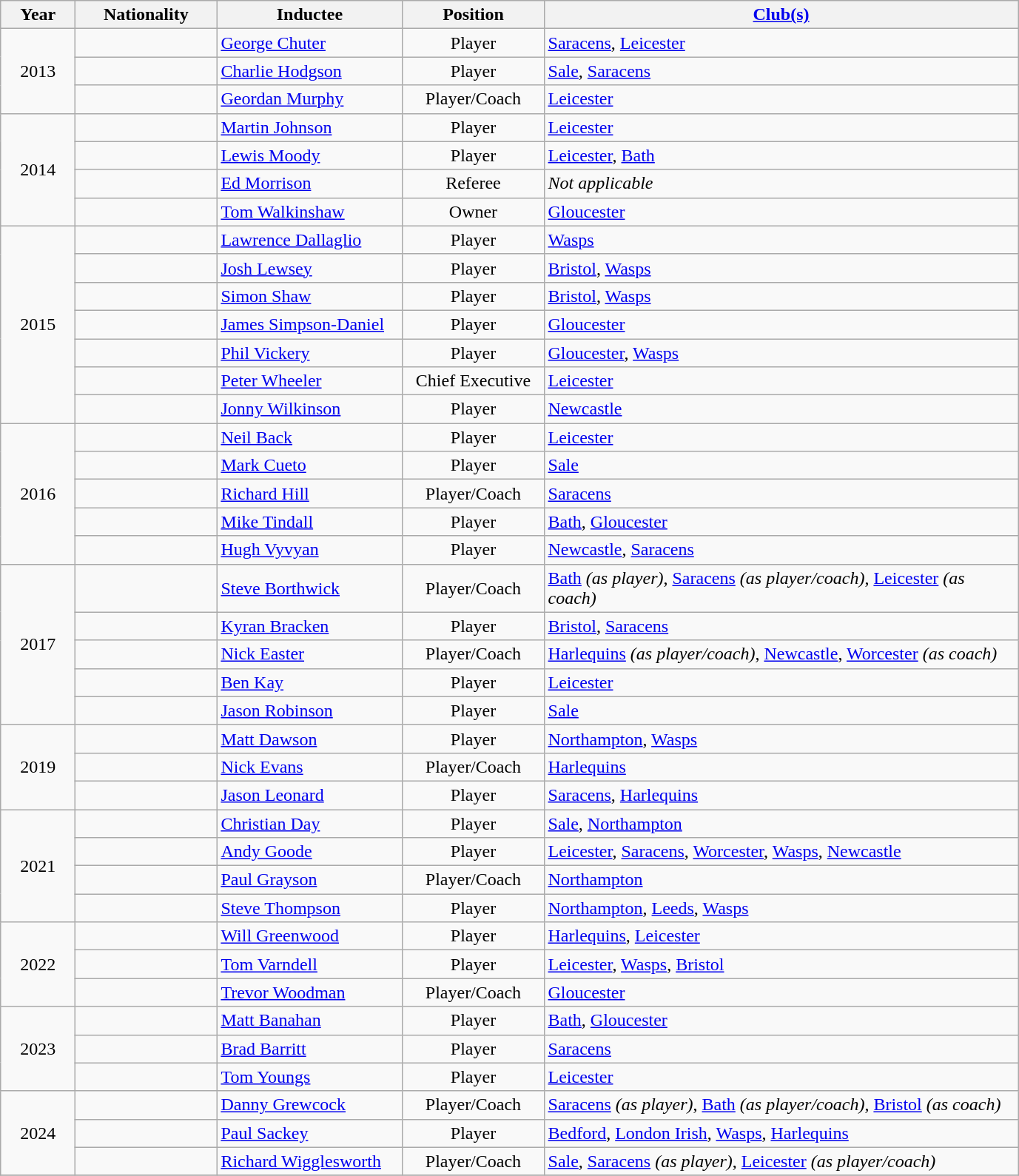<table class="wikitable">
<tr>
<th width=60>Year</th>
<th width=120>Nationality</th>
<th width=160>Inductee</th>
<th width=120>Position</th>
<th width=420><a href='#'>Club(s)</a></th>
</tr>
<tr>
<td align=center rowspan=3>2013</td>
<td></td>
<td><a href='#'>George Chuter</a></td>
<td align=center>Player</td>
<td><a href='#'>Saracens</a>, <a href='#'>Leicester</a></td>
</tr>
<tr>
<td></td>
<td><a href='#'>Charlie Hodgson</a></td>
<td align=center>Player</td>
<td><a href='#'>Sale</a>, <a href='#'>Saracens</a></td>
</tr>
<tr>
<td></td>
<td><a href='#'>Geordan Murphy</a></td>
<td align=center>Player/Coach</td>
<td><a href='#'>Leicester</a></td>
</tr>
<tr>
<td align=center rowspan=4>2014</td>
<td></td>
<td><a href='#'>Martin Johnson</a></td>
<td align=center>Player</td>
<td><a href='#'>Leicester</a></td>
</tr>
<tr>
<td></td>
<td><a href='#'>Lewis Moody</a></td>
<td align=center>Player</td>
<td><a href='#'>Leicester</a>, <a href='#'>Bath</a></td>
</tr>
<tr>
<td></td>
<td><a href='#'>Ed Morrison</a></td>
<td align=center>Referee</td>
<td><em>Not applicable</em></td>
</tr>
<tr>
<td></td>
<td><a href='#'>Tom Walkinshaw</a></td>
<td align=center>Owner</td>
<td><a href='#'>Gloucester</a></td>
</tr>
<tr>
<td align=center rowspan=7>2015</td>
<td></td>
<td><a href='#'>Lawrence Dallaglio</a></td>
<td align=center>Player</td>
<td><a href='#'>Wasps</a></td>
</tr>
<tr>
<td></td>
<td><a href='#'>Josh Lewsey</a></td>
<td align=center>Player</td>
<td><a href='#'>Bristol</a>, <a href='#'>Wasps</a></td>
</tr>
<tr>
<td></td>
<td><a href='#'>Simon Shaw</a></td>
<td align=center>Player</td>
<td><a href='#'>Bristol</a>, <a href='#'>Wasps</a></td>
</tr>
<tr>
<td></td>
<td><a href='#'>James Simpson-Daniel</a></td>
<td align=center>Player</td>
<td><a href='#'>Gloucester</a></td>
</tr>
<tr>
<td></td>
<td><a href='#'>Phil Vickery</a></td>
<td align=center>Player</td>
<td><a href='#'>Gloucester</a>, <a href='#'>Wasps</a></td>
</tr>
<tr>
<td></td>
<td><a href='#'>Peter Wheeler</a></td>
<td align=center>Chief Executive</td>
<td><a href='#'>Leicester</a></td>
</tr>
<tr>
<td></td>
<td><a href='#'>Jonny Wilkinson</a></td>
<td align=center>Player</td>
<td><a href='#'>Newcastle</a></td>
</tr>
<tr>
<td align=center rowspan=5>2016</td>
<td></td>
<td><a href='#'>Neil Back</a></td>
<td align=center>Player</td>
<td><a href='#'>Leicester</a></td>
</tr>
<tr>
<td></td>
<td><a href='#'>Mark Cueto</a></td>
<td align=center>Player</td>
<td><a href='#'>Sale</a></td>
</tr>
<tr>
<td></td>
<td><a href='#'>Richard Hill</a></td>
<td align=center>Player/Coach</td>
<td><a href='#'>Saracens</a></td>
</tr>
<tr>
<td></td>
<td><a href='#'>Mike Tindall</a></td>
<td align=center>Player</td>
<td><a href='#'>Bath</a>, <a href='#'>Gloucester</a></td>
</tr>
<tr>
<td></td>
<td><a href='#'>Hugh Vyvyan</a></td>
<td align=center>Player</td>
<td><a href='#'>Newcastle</a>, <a href='#'>Saracens</a></td>
</tr>
<tr>
<td align=center rowspan=5>2017</td>
<td></td>
<td><a href='#'>Steve Borthwick</a></td>
<td align=center>Player/Coach</td>
<td><a href='#'>Bath</a> <em>(as player)</em>, <a href='#'>Saracens</a> <em>(as player/coach)</em>, <a href='#'>Leicester</a> <em>(as coach)</em></td>
</tr>
<tr>
<td></td>
<td><a href='#'>Kyran Bracken</a></td>
<td align=center>Player</td>
<td><a href='#'>Bristol</a>, <a href='#'>Saracens</a></td>
</tr>
<tr>
<td></td>
<td><a href='#'>Nick Easter</a></td>
<td align=center>Player/Coach</td>
<td><a href='#'>Harlequins</a> <em>(as player/coach)</em>, <a href='#'>Newcastle</a>, <a href='#'>Worcester</a> <em>(as coach)</em></td>
</tr>
<tr>
<td></td>
<td><a href='#'>Ben Kay</a></td>
<td align=center>Player</td>
<td><a href='#'>Leicester</a></td>
</tr>
<tr>
<td></td>
<td><a href='#'>Jason Robinson</a></td>
<td align=center>Player</td>
<td><a href='#'>Sale</a></td>
</tr>
<tr>
<td align=center rowspan=3>2019</td>
<td></td>
<td><a href='#'>Matt Dawson</a></td>
<td align=center>Player</td>
<td><a href='#'>Northampton</a>, <a href='#'>Wasps</a></td>
</tr>
<tr>
<td></td>
<td><a href='#'>Nick Evans</a></td>
<td align=center>Player/Coach</td>
<td><a href='#'>Harlequins</a></td>
</tr>
<tr>
<td></td>
<td><a href='#'>Jason Leonard</a></td>
<td align=center>Player</td>
<td><a href='#'>Saracens</a>, <a href='#'>Harlequins</a></td>
</tr>
<tr>
<td align=center rowspan=4>2021</td>
<td></td>
<td><a href='#'>Christian Day</a></td>
<td align=center>Player</td>
<td><a href='#'>Sale</a>, <a href='#'>Northampton</a></td>
</tr>
<tr>
<td></td>
<td><a href='#'>Andy Goode</a></td>
<td align=center>Player</td>
<td><a href='#'>Leicester</a>, <a href='#'>Saracens</a>, <a href='#'>Worcester</a>, <a href='#'>Wasps</a>, <a href='#'>Newcastle</a></td>
</tr>
<tr>
<td></td>
<td><a href='#'>Paul Grayson</a></td>
<td align=center>Player/Coach</td>
<td><a href='#'>Northampton</a></td>
</tr>
<tr>
<td></td>
<td><a href='#'>Steve Thompson</a></td>
<td align=center>Player</td>
<td><a href='#'>Northampton</a>, <a href='#'>Leeds</a>, <a href='#'>Wasps</a></td>
</tr>
<tr>
<td align=center rowspan=3>2022</td>
<td></td>
<td><a href='#'>Will Greenwood</a></td>
<td align=center>Player</td>
<td><a href='#'>Harlequins</a>, <a href='#'>Leicester</a></td>
</tr>
<tr>
<td></td>
<td><a href='#'>Tom Varndell</a></td>
<td align=center>Player</td>
<td><a href='#'>Leicester</a>, <a href='#'>Wasps</a>, <a href='#'>Bristol</a></td>
</tr>
<tr>
<td></td>
<td><a href='#'>Trevor Woodman</a></td>
<td align=center>Player/Coach</td>
<td><a href='#'>Gloucester</a></td>
</tr>
<tr>
<td align=center rowspan=3>2023</td>
<td></td>
<td><a href='#'>Matt Banahan</a></td>
<td align=center>Player</td>
<td><a href='#'>Bath</a>, <a href='#'>Gloucester</a></td>
</tr>
<tr>
<td></td>
<td><a href='#'>Brad Barritt</a></td>
<td align=center>Player</td>
<td><a href='#'>Saracens</a></td>
</tr>
<tr>
<td></td>
<td><a href='#'>Tom Youngs</a></td>
<td align=center>Player</td>
<td><a href='#'>Leicester</a></td>
</tr>
<tr>
<td align=center rowspan=3>2024</td>
<td></td>
<td><a href='#'>Danny Grewcock</a></td>
<td align=center>Player/Coach</td>
<td><a href='#'>Saracens</a> <em>(as player)</em>, <a href='#'>Bath</a> <em>(as player/coach)</em>, <a href='#'>Bristol</a> <em>(as coach)</em></td>
</tr>
<tr>
<td></td>
<td><a href='#'>Paul Sackey</a></td>
<td align=center>Player</td>
<td><a href='#'>Bedford</a>, <a href='#'>London Irish</a>, <a href='#'>Wasps</a>, <a href='#'>Harlequins</a></td>
</tr>
<tr>
<td></td>
<td><a href='#'>Richard Wigglesworth</a></td>
<td align=center>Player/Coach</td>
<td><a href='#'>Sale</a>, <a href='#'>Saracens</a> <em>(as player)</em>, <a href='#'>Leicester</a> <em>(as player/coach)</em></td>
</tr>
<tr>
</tr>
</table>
